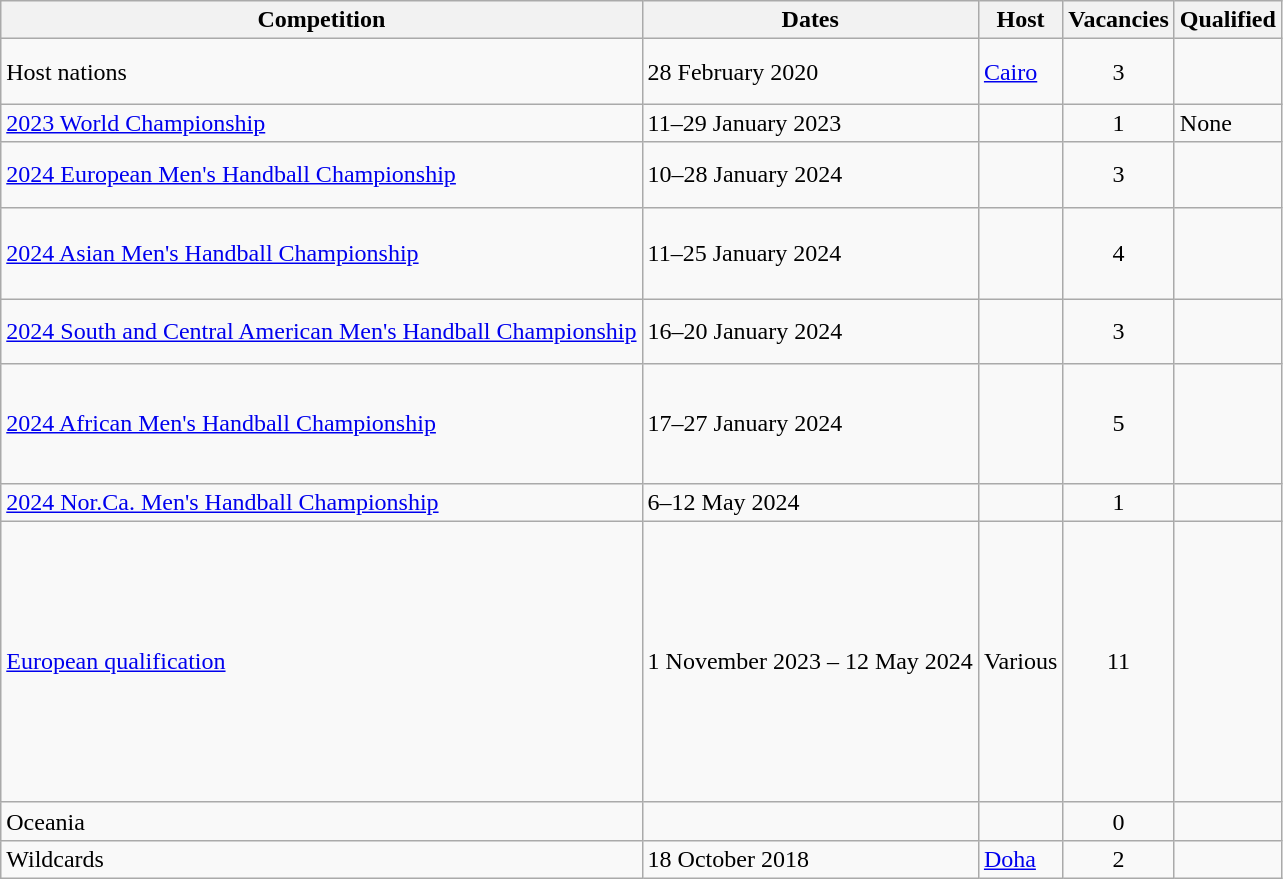<table class="wikitable">
<tr>
<th>Competition</th>
<th>Dates</th>
<th>Host</th>
<th>Vacancies</th>
<th>Qualified</th>
</tr>
<tr>
<td>Host nations</td>
<td>28 February 2020</td>
<td> <a href='#'>Cairo</a></td>
<td align="center">3</td>
<td><br><br></td>
</tr>
<tr>
<td><a href='#'>2023 World Championship</a></td>
<td>11–29 January 2023</td>
<td><br></td>
<td align="center">1</td>
<td>None</td>
</tr>
<tr>
<td><a href='#'>2024 European Men's Handball Championship</a></td>
<td>10–28 January 2024</td>
<td></td>
<td align="center">3</td>
<td><br><br></td>
</tr>
<tr>
<td><a href='#'>2024 Asian Men's Handball Championship</a></td>
<td>11–25 January 2024</td>
<td></td>
<td align="center">4</td>
<td><br><br><br></td>
</tr>
<tr>
<td><a href='#'>2024 South and Central American Men's Handball Championship</a></td>
<td>16–20 January 2024</td>
<td></td>
<td style="text-align: center;">3</td>
<td><br><br></td>
</tr>
<tr>
<td><a href='#'>2024 African Men's Handball Championship</a></td>
<td>17–27 January 2024</td>
<td></td>
<td align="center">5</td>
<td><br><br><br><br></td>
</tr>
<tr>
<td><a href='#'>2024 Nor.Ca. Men's Handball Championship</a></td>
<td>6–12 May 2024</td>
<td></td>
<td style="text-align: center;">1</td>
<td></td>
</tr>
<tr>
<td><a href='#'>European qualification</a></td>
<td>1 November 2023 – 12 May 2024</td>
<td>Various</td>
<td align="center">11</td>
<td><br><br><br><br><br><br><br><br><br><br></td>
</tr>
<tr>
<td>Oceania</td>
<td></td>
<td></td>
<td align="center">0</td>
<td></td>
</tr>
<tr>
<td>Wildcards</td>
<td>18 October 2018</td>
<td> <a href='#'>Doha</a></td>
<td align="center">2</td>
<td><br></td>
</tr>
</table>
